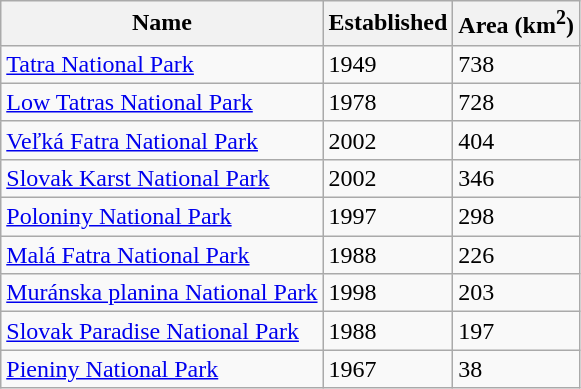<table class="wikitable sortable">
<tr>
<th>Name</th>
<th>Established</th>
<th>Area (km<sup>2</sup>)</th>
</tr>
<tr>
<td><a href='#'>Tatra National Park</a></td>
<td>1949</td>
<td>738</td>
</tr>
<tr>
<td><a href='#'>Low Tatras National Park</a></td>
<td>1978</td>
<td>728</td>
</tr>
<tr>
<td><a href='#'>Veľká Fatra National Park</a></td>
<td>2002</td>
<td>404</td>
</tr>
<tr>
<td><a href='#'>Slovak Karst National Park</a></td>
<td>2002</td>
<td>346</td>
</tr>
<tr>
<td><a href='#'>Poloniny National Park</a></td>
<td>1997</td>
<td>298</td>
</tr>
<tr>
<td><a href='#'>Malá Fatra National Park</a></td>
<td>1988</td>
<td>226</td>
</tr>
<tr>
<td><a href='#'>Muránska planina National Park</a></td>
<td>1998</td>
<td>203</td>
</tr>
<tr>
<td><a href='#'>Slovak Paradise National Park</a></td>
<td>1988</td>
<td>197</td>
</tr>
<tr>
<td><a href='#'>Pieniny National Park</a></td>
<td>1967</td>
<td>38</td>
</tr>
</table>
